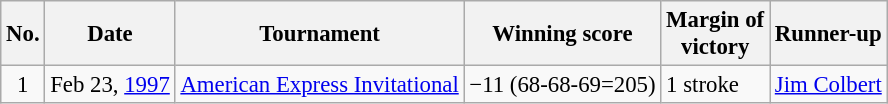<table class="wikitable" style="font-size:95%;">
<tr>
<th>No.</th>
<th>Date</th>
<th>Tournament</th>
<th>Winning score</th>
<th>Margin of<br>victory</th>
<th>Runner-up</th>
</tr>
<tr>
<td align=center>1</td>
<td>Feb 23, <a href='#'>1997</a></td>
<td><a href='#'>American Express Invitational</a></td>
<td>−11 (68-68-69=205)</td>
<td>1 stroke</td>
<td> <a href='#'>Jim Colbert</a></td>
</tr>
</table>
